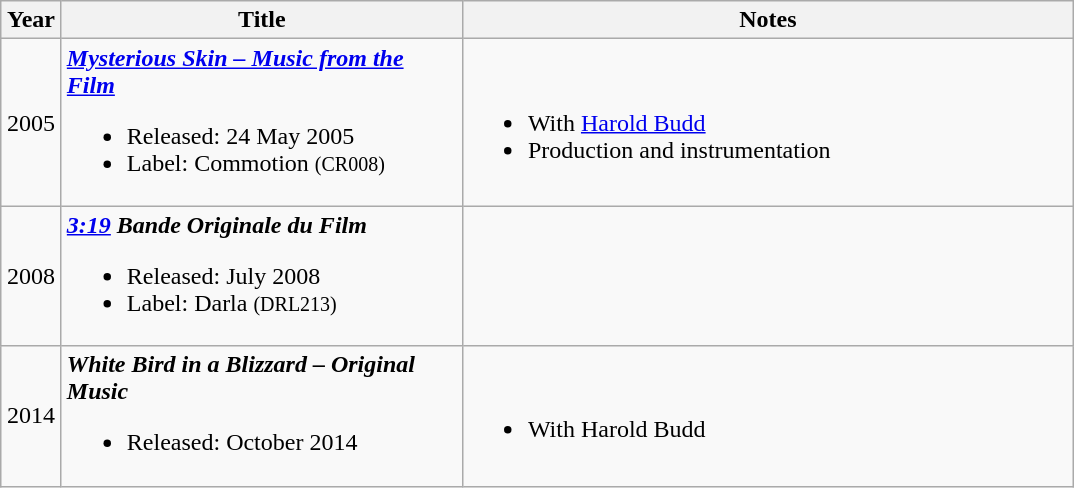<table class="wikitable">
<tr>
<th width="33">Year</th>
<th width="260">Title</th>
<th width="400">Notes</th>
</tr>
<tr>
<td align="center">2005</td>
<td><strong><em><a href='#'>Mysterious Skin – Music from the Film</a></em></strong><br><ul><li>Released: 24 May 2005</li><li>Label: Commotion <small>(CR008)</small></li></ul></td>
<td><br><ul><li>With <a href='#'>Harold Budd</a></li><li>Production and instrumentation</li></ul></td>
</tr>
<tr>
<td align="center">2008</td>
<td><strong><em><a href='#'>3:19</a> Bande Originale du Film</em></strong><br><ul><li>Released: July 2008</li><li>Label: Darla <small>(DRL213)</small></li></ul></td>
<td></td>
</tr>
<tr>
<td align="center">2014</td>
<td><strong><em>White Bird in a Blizzard – Original Music</em></strong><br><ul><li>Released: October 2014</li></ul></td>
<td><br><ul><li>With Harold Budd</li></ul></td>
</tr>
</table>
